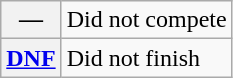<table class="wikitable">
<tr>
<th scope="row">—</th>
<td>Did not compete</td>
</tr>
<tr>
<th scope="row"><a href='#'>DNF</a></th>
<td>Did not finish</td>
</tr>
</table>
